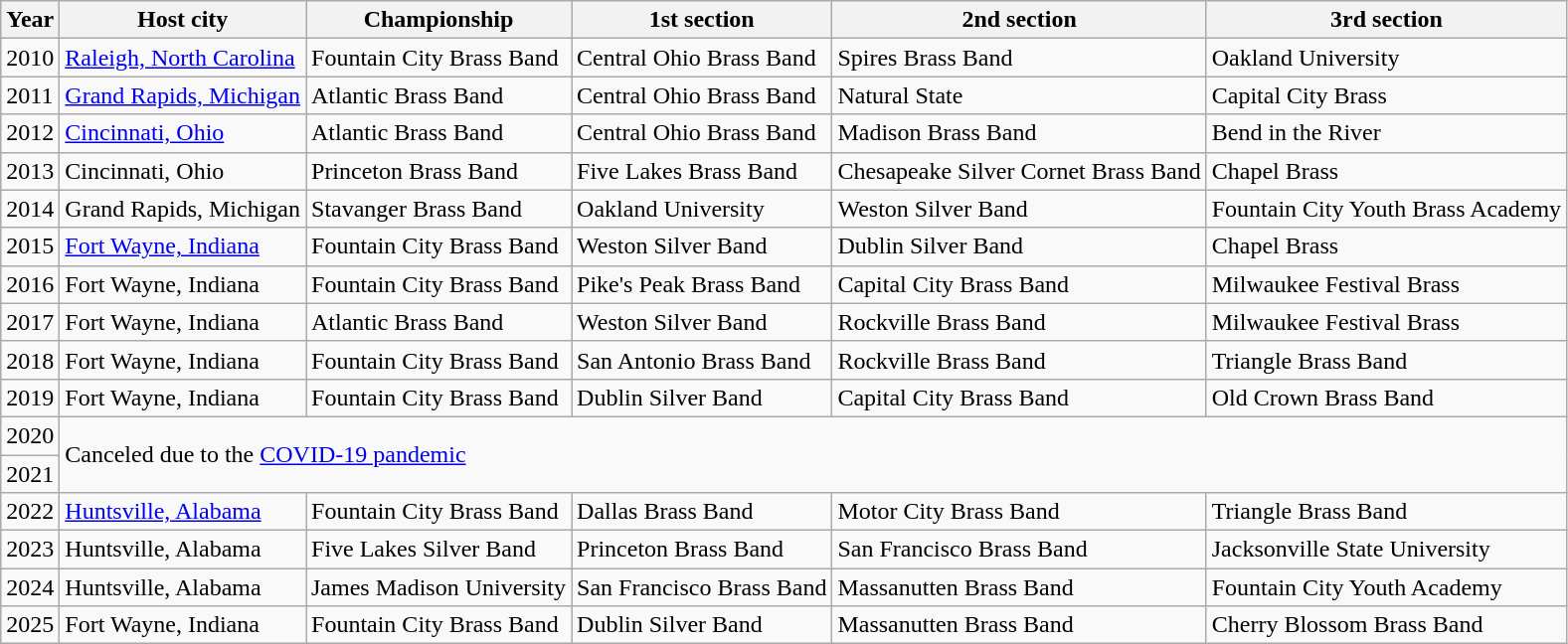<table class="wikitable">
<tr>
<th>Year</th>
<th>Host city</th>
<th>Championship</th>
<th>1st section</th>
<th>2nd section</th>
<th>3rd section</th>
</tr>
<tr>
<td>2010</td>
<td><a href='#'>Raleigh, North Carolina</a></td>
<td>Fountain City Brass Band</td>
<td>Central Ohio Brass Band</td>
<td>Spires Brass Band</td>
<td>Oakland University</td>
</tr>
<tr>
<td>2011</td>
<td><a href='#'>Grand Rapids, Michigan</a></td>
<td>Atlantic Brass Band</td>
<td>Central Ohio Brass Band</td>
<td>Natural State</td>
<td>Capital City Brass</td>
</tr>
<tr>
<td>2012</td>
<td><a href='#'>Cincinnati, Ohio</a></td>
<td>Atlantic Brass Band</td>
<td>Central Ohio Brass Band</td>
<td>Madison Brass Band</td>
<td>Bend in the River</td>
</tr>
<tr>
<td>2013</td>
<td>Cincinnati, Ohio</td>
<td>Princeton Brass Band</td>
<td>Five Lakes Brass Band</td>
<td>Chesapeake Silver Cornet Brass Band</td>
<td>Chapel Brass</td>
</tr>
<tr>
<td>2014</td>
<td>Grand Rapids, Michigan</td>
<td>Stavanger Brass Band</td>
<td>Oakland University</td>
<td>Weston Silver Band</td>
<td>Fountain City Youth Brass Academy</td>
</tr>
<tr>
<td>2015</td>
<td><a href='#'>Fort Wayne, Indiana</a></td>
<td>Fountain City Brass Band</td>
<td>Weston Silver Band</td>
<td>Dublin Silver Band</td>
<td>Chapel Brass</td>
</tr>
<tr>
<td>2016</td>
<td>Fort Wayne, Indiana</td>
<td>Fountain City Brass Band</td>
<td>Pike's Peak Brass Band</td>
<td>Capital City Brass Band</td>
<td>Milwaukee Festival Brass</td>
</tr>
<tr>
<td>2017</td>
<td>Fort Wayne, Indiana</td>
<td>Atlantic Brass Band</td>
<td>Weston Silver Band</td>
<td>Rockville Brass Band</td>
<td>Milwaukee Festival Brass</td>
</tr>
<tr>
<td>2018</td>
<td>Fort Wayne, Indiana</td>
<td>Fountain City Brass Band</td>
<td>San Antonio Brass Band</td>
<td>Rockville Brass Band</td>
<td>Triangle Brass Band</td>
</tr>
<tr>
<td>2019</td>
<td>Fort Wayne, Indiana</td>
<td>Fountain City Brass Band</td>
<td>Dublin Silver Band</td>
<td>Capital City Brass Band</td>
<td>Old Crown Brass Band</td>
</tr>
<tr>
<td>2020</td>
<td colspan="5" rowspan="2">Canceled due to the <a href='#'>COVID-19 pandemic</a></td>
</tr>
<tr>
<td>2021</td>
</tr>
<tr>
<td>2022</td>
<td><a href='#'>Huntsville, Alabama</a></td>
<td>Fountain City Brass Band</td>
<td>Dallas Brass Band</td>
<td>Motor City Brass Band</td>
<td>Triangle Brass Band</td>
</tr>
<tr>
<td>2023</td>
<td>Huntsville, Alabama</td>
<td>Five Lakes Silver Band</td>
<td>Princeton Brass Band</td>
<td>San Francisco Brass Band</td>
<td>Jacksonville State University</td>
</tr>
<tr>
<td>2024</td>
<td>Huntsville, Alabama</td>
<td>James Madison University</td>
<td>San Francisco Brass Band</td>
<td>Massanutten Brass Band</td>
<td>Fountain City Youth Academy</td>
</tr>
<tr>
<td>2025</td>
<td>Fort Wayne, Indiana</td>
<td>Fountain City Brass Band</td>
<td>Dublin Silver Band</td>
<td>Massanutten Brass Band</td>
<td>Cherry Blossom Brass Band</td>
</tr>
</table>
